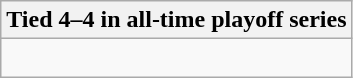<table class="wikitable collapsible collapsed">
<tr>
<th>Tied 4–4 in all-time playoff series</th>
</tr>
<tr>
<td><br>






</td>
</tr>
</table>
